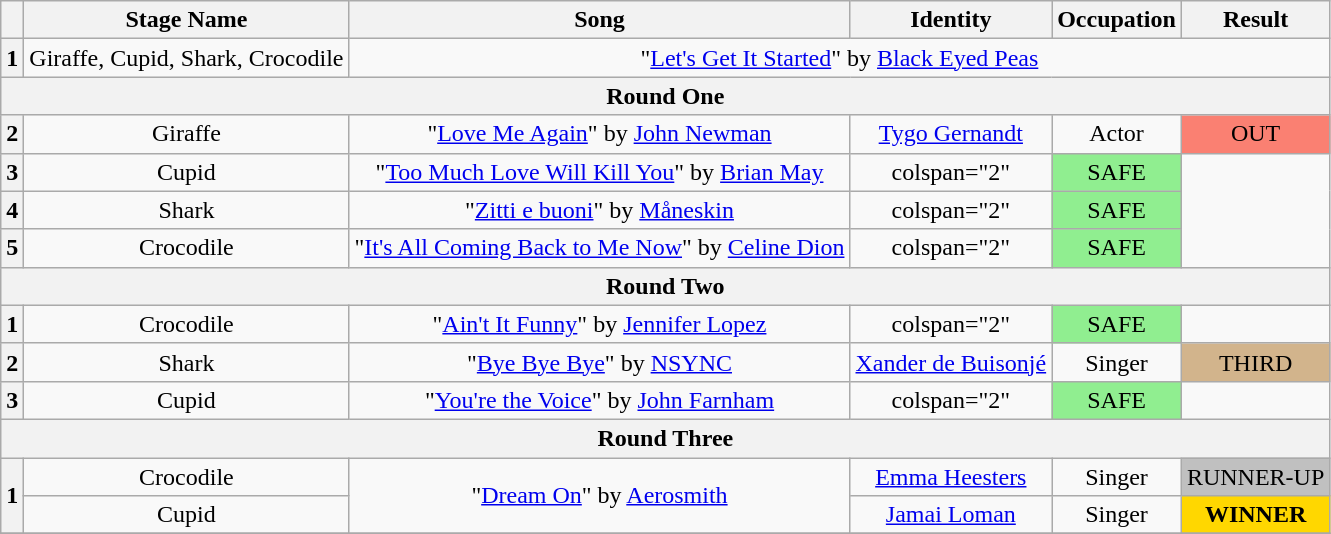<table class="wikitable plainrowheaders" style="text-align: center;">
<tr>
<th></th>
<th>Stage Name</th>
<th>Song</th>
<th>Identity</th>
<th>Occupation</th>
<th>Result</th>
</tr>
<tr>
<th>1</th>
<td>Giraffe, Cupid, Shark, Crocodile</td>
<td colspan="4">"<a href='#'>Let's Get It Started</a>" by <a href='#'>Black Eyed Peas</a></td>
</tr>
<tr>
<th colspan="6">Round One</th>
</tr>
<tr>
<th>2</th>
<td>Giraffe</td>
<td>"<a href='#'>Love Me Again</a>" by <a href='#'>John Newman</a></td>
<td><a href='#'>Tygo Gernandt</a></td>
<td>Actor</td>
<td bgcolor="salmon">OUT</td>
</tr>
<tr>
<th>3</th>
<td>Cupid</td>
<td>"<a href='#'>Too Much Love Will Kill You</a>" by <a href='#'>Brian May</a></td>
<td>colspan="2" </td>
<td bgcolor="lightgreen">SAFE</td>
</tr>
<tr>
<th>4</th>
<td>Shark</td>
<td>"<a href='#'>Zitti e buoni</a>" by <a href='#'>Måneskin</a></td>
<td>colspan="2" </td>
<td bgcolor="lightgreen">SAFE</td>
</tr>
<tr>
<th>5</th>
<td>Crocodile</td>
<td>"<a href='#'>It's All Coming Back to Me Now</a>" by <a href='#'>Celine Dion</a></td>
<td>colspan="2" </td>
<td bgcolor="lightgreen">SAFE</td>
</tr>
<tr>
<th colspan="6">Round Two</th>
</tr>
<tr>
<th>1</th>
<td>Crocodile</td>
<td>"<a href='#'>Ain't It Funny</a>" by <a href='#'>Jennifer Lopez</a></td>
<td>colspan="2" </td>
<td bgcolor="lightgreen">SAFE</td>
</tr>
<tr>
<th>2</th>
<td>Shark</td>
<td>"<a href='#'>Bye Bye Bye</a>" by <a href='#'>NSYNC</a></td>
<td><a href='#'>Xander de Buisonjé</a></td>
<td>Singer</td>
<td bgcolor="tan">THIRD</td>
</tr>
<tr>
<th>3</th>
<td>Cupid</td>
<td>"<a href='#'>You're the Voice</a>" by <a href='#'>John Farnham</a></td>
<td>colspan="2" </td>
<td bgcolor="lightgreen">SAFE</td>
</tr>
<tr>
<th colspan="6">Round Three</th>
</tr>
<tr>
<th rowspan="2">1</th>
<td>Crocodile</td>
<td rowspan="2">"<a href='#'>Dream On</a>" by <a href='#'>Aerosmith</a></td>
<td><a href='#'>Emma Heesters</a></td>
<td>Singer</td>
<td bgcolor="silver">RUNNER-UP</td>
</tr>
<tr>
<td>Cupid</td>
<td><a href='#'>Jamai Loman</a></td>
<td>Singer</td>
<td bgcolor="gold"><strong>WINNER</strong></td>
</tr>
<tr>
</tr>
</table>
